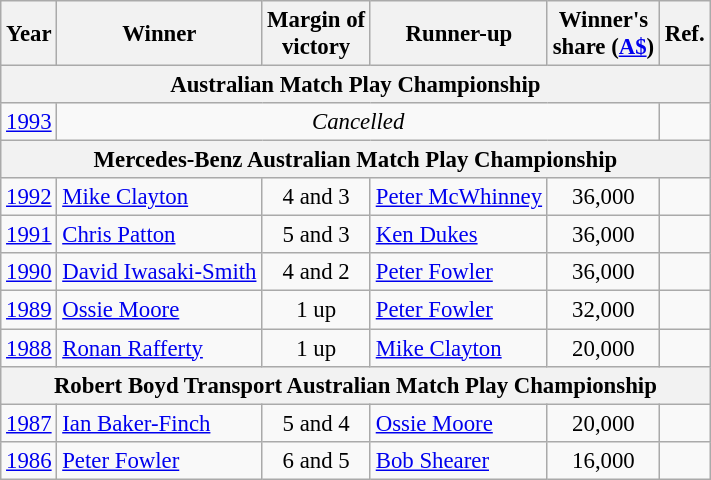<table class=wikitable style="font-size:95%">
<tr>
<th>Year</th>
<th>Winner</th>
<th>Margin of<br>victory</th>
<th>Runner-up</th>
<th>Winner's<br>share (<a href='#'>A$</a>)</th>
<th>Ref.</th>
</tr>
<tr>
<th colspan=7>Australian Match Play Championship</th>
</tr>
<tr>
<td><a href='#'>1993</a></td>
<td colspan=4 align=center><em>Cancelled</em></td>
<td></td>
</tr>
<tr>
<th colspan=7>Mercedes-Benz Australian Match Play Championship</th>
</tr>
<tr>
<td><a href='#'>1992</a></td>
<td> <a href='#'>Mike Clayton</a></td>
<td align=center>4 and 3</td>
<td> <a href='#'>Peter McWhinney</a></td>
<td align=center>36,000</td>
<td></td>
</tr>
<tr>
<td><a href='#'>1991</a></td>
<td> <a href='#'>Chris Patton</a></td>
<td align=center>5 and 3</td>
<td> <a href='#'>Ken Dukes</a></td>
<td align=center>36,000</td>
<td></td>
</tr>
<tr>
<td><a href='#'>1990</a></td>
<td> <a href='#'>David Iwasaki-Smith</a></td>
<td align=center>4 and 2</td>
<td> <a href='#'>Peter Fowler</a></td>
<td align=center>36,000</td>
<td></td>
</tr>
<tr>
<td><a href='#'>1989</a></td>
<td> <a href='#'>Ossie Moore</a></td>
<td align=center>1 up</td>
<td> <a href='#'>Peter Fowler</a></td>
<td align=center>32,000</td>
<td></td>
</tr>
<tr>
<td><a href='#'>1988</a></td>
<td> <a href='#'>Ronan Rafferty</a></td>
<td align=center>1 up</td>
<td> <a href='#'>Mike Clayton</a></td>
<td align=center>20,000</td>
<td></td>
</tr>
<tr>
<th colspan=7>Robert Boyd Transport Australian Match Play Championship</th>
</tr>
<tr>
<td><a href='#'>1987</a></td>
<td> <a href='#'>Ian Baker-Finch</a></td>
<td align=center>5 and 4</td>
<td> <a href='#'>Ossie Moore</a></td>
<td align=center>20,000</td>
<td></td>
</tr>
<tr>
<td><a href='#'>1986</a></td>
<td> <a href='#'>Peter Fowler</a></td>
<td align=center>6 and 5</td>
<td> <a href='#'>Bob Shearer</a></td>
<td align=center>16,000</td>
<td></td>
</tr>
</table>
